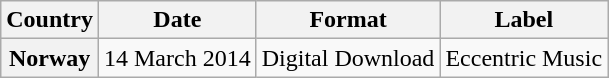<table class="wikitable plainrowheaders">
<tr>
<th scope="col">Country</th>
<th scope="col">Date</th>
<th scope="col">Format</th>
<th scope="col">Label</th>
</tr>
<tr>
<th scope="row">Norway</th>
<td>14 March 2014</td>
<td>Digital Download</td>
<td>Eccentric Music</td>
</tr>
</table>
